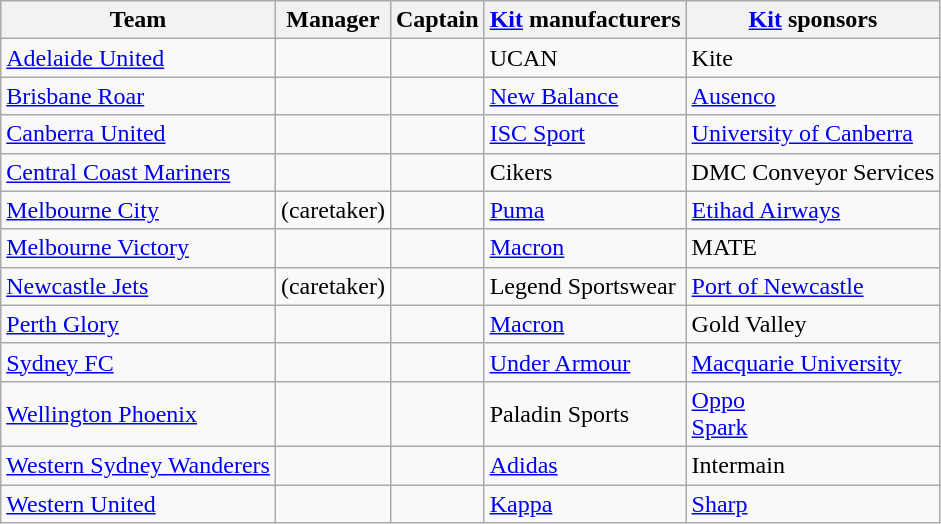<table class="wikitable sortable" style="text-align: left;">
<tr>
<th>Team</th>
<th>Manager</th>
<th>Captain</th>
<th><a href='#'>Kit</a> manufacturers</th>
<th><a href='#'>Kit</a> sponsors</th>
</tr>
<tr>
<td><a href='#'>Adelaide United</a></td>
<td></td>
<td></td>
<td>UCAN</td>
<td>Kite</td>
</tr>
<tr>
<td><a href='#'>Brisbane Roar</a></td>
<td></td>
<td></td>
<td><a href='#'>New Balance</a></td>
<td><a href='#'>Ausenco</a></td>
</tr>
<tr>
<td><a href='#'>Canberra United</a></td>
<td></td>
<td></td>
<td><a href='#'>ISC Sport</a></td>
<td><a href='#'>University of Canberra</a></td>
</tr>
<tr>
<td><a href='#'>Central Coast Mariners</a></td>
<td></td>
<td></td>
<td>Cikers</td>
<td>DMC Conveyor Services</td>
</tr>
<tr>
<td><a href='#'>Melbourne City</a></td>
<td> (caretaker)</td>
<td></td>
<td><a href='#'>Puma</a></td>
<td><a href='#'>Etihad Airways</a></td>
</tr>
<tr>
<td><a href='#'>Melbourne Victory</a></td>
<td></td>
<td></td>
<td><a href='#'>Macron</a></td>
<td>MATE</td>
</tr>
<tr>
<td><a href='#'>Newcastle Jets</a></td>
<td> (caretaker)</td>
<td></td>
<td>Legend Sportswear</td>
<td><a href='#'>Port of Newcastle</a></td>
</tr>
<tr>
<td><a href='#'>Perth Glory</a></td>
<td></td>
<td></td>
<td><a href='#'>Macron</a></td>
<td>Gold Valley</td>
</tr>
<tr>
<td><a href='#'>Sydney FC</a></td>
<td></td>
<td> <br></td>
<td><a href='#'>Under Armour</a></td>
<td><a href='#'>Macquarie University</a></td>
</tr>
<tr>
<td><a href='#'>Wellington Phoenix</a></td>
<td></td>
<td></td>
<td>Paladin Sports</td>
<td><a href='#'>Oppo</a> <br><a href='#'>Spark</a></td>
</tr>
<tr>
<td><a href='#'>Western Sydney Wanderers</a></td>
<td></td>
<td></td>
<td><a href='#'>Adidas</a></td>
<td>Intermain</td>
</tr>
<tr>
<td><a href='#'>Western United</a></td>
<td></td>
<td> <br></td>
<td><a href='#'>Kappa</a></td>
<td><a href='#'>Sharp</a></td>
</tr>
</table>
